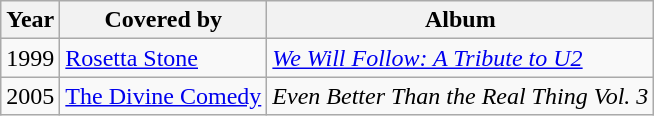<table class="wikitable">
<tr>
<th>Year</th>
<th>Covered by</th>
<th>Album</th>
</tr>
<tr>
<td>1999</td>
<td><a href='#'>Rosetta Stone</a></td>
<td><em><a href='#'>We Will Follow: A Tribute to U2</a></em></td>
</tr>
<tr>
<td>2005</td>
<td><a href='#'>The Divine Comedy</a></td>
<td><em>Even Better Than the Real Thing Vol. 3</em></td>
</tr>
</table>
